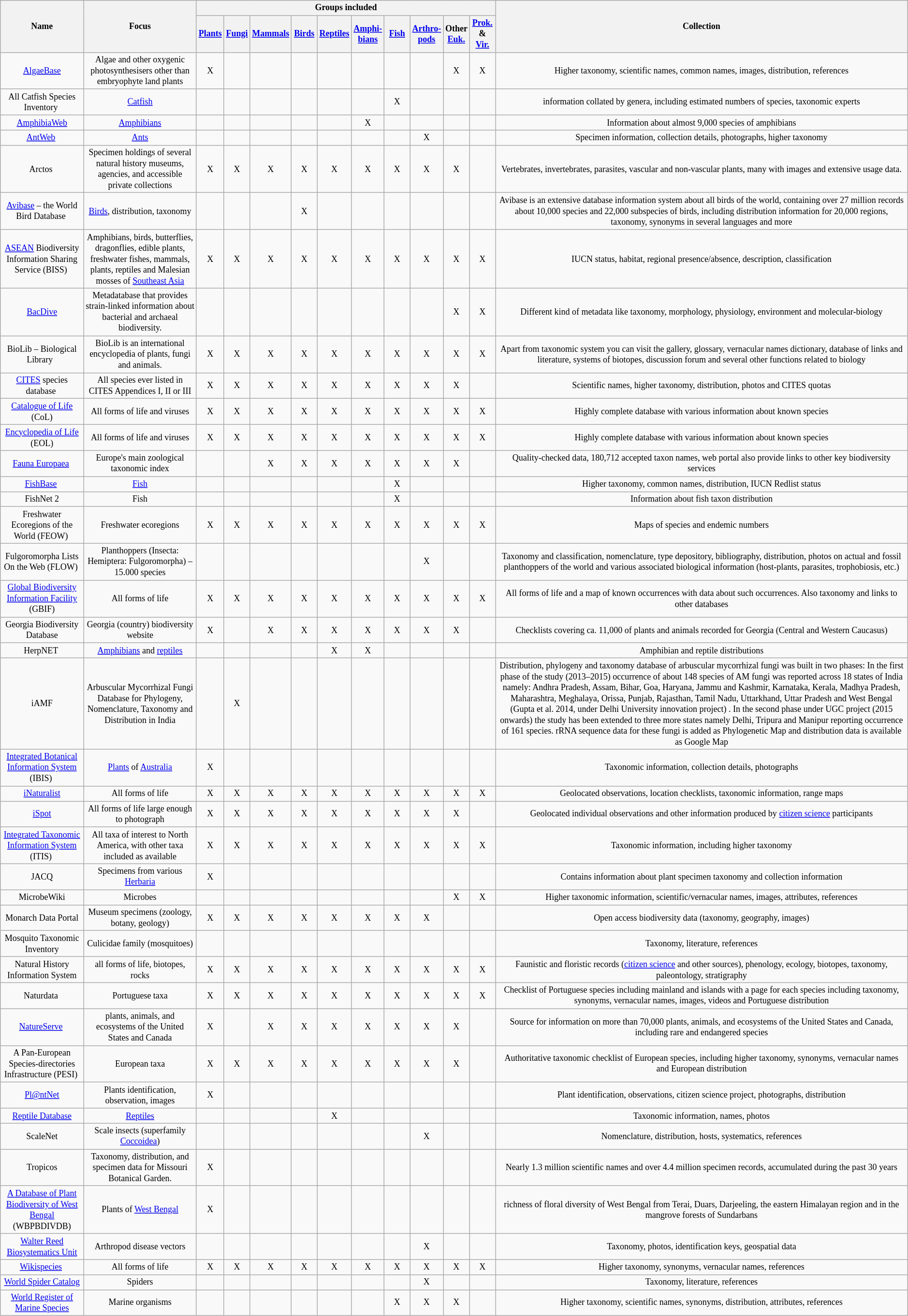<table class="wikitable sortable" style="text-align:center;font-size: 9pt">
<tr>
<th rowspan = "2">Name</th>
<th width="150" rowspan = "2">Focus</th>
<th colspan="10">Groups included</th>
<th rowspan = "2">Collection</th>
</tr>
<tr>
<th width="30"><a href='#'>Plants</a></th>
<th width="30"><a href='#'>Fungi</a></th>
<th width="30"><a href='#'>Mammals</a></th>
<th width="30"><a href='#'>Birds</a></th>
<th width="30"><a href='#'>Reptiles</a></th>
<th width="30"><a href='#'>Amphi-bians</a></th>
<th width="30"><a href='#'>Fish</a></th>
<th width="30"><a href='#'>Arthro­pods</a></th>
<th width="30">Other <a href='#'>Euk.</a></th>
<th width="30"><a href='#'>Prok.</a> & <a href='#'>Vir.</a></th>
</tr>
<tr>
<td><a href='#'>AlgaeBase</a></td>
<td>Algae and other oxygenic photosynthesisers other than embryophyte land plants</td>
<td>X</td>
<td></td>
<td></td>
<td></td>
<td></td>
<td></td>
<td></td>
<td></td>
<td>X</td>
<td>X</td>
<td>Higher taxonomy, scientific names, common names, images, distribution, references</td>
</tr>
<tr>
<td>All Catfish Species Inventory </td>
<td><a href='#'>Catfish</a></td>
<td></td>
<td></td>
<td></td>
<td></td>
<td></td>
<td></td>
<td>X</td>
<td></td>
<td></td>
<td></td>
<td>information collated by genera, including estimated numbers of species, taxonomic experts</td>
</tr>
<tr>
<td><a href='#'>AmphibiaWeb</a></td>
<td><a href='#'>Amphibians</a></td>
<td></td>
<td></td>
<td></td>
<td></td>
<td></td>
<td>X</td>
<td></td>
<td></td>
<td></td>
<td></td>
<td>Information about almost 9,000 species of amphibians</td>
</tr>
<tr>
<td><a href='#'>AntWeb</a> </td>
<td><a href='#'>Ants</a></td>
<td></td>
<td></td>
<td></td>
<td></td>
<td></td>
<td></td>
<td></td>
<td>X</td>
<td></td>
<td></td>
<td>Specimen information, collection details, photographs, higher taxonomy</td>
</tr>
<tr>
<td>Arctos </td>
<td>Specimen holdings of several natural history museums, agencies, and accessible private collections</td>
<td>X</td>
<td>X</td>
<td>X</td>
<td>X</td>
<td>X</td>
<td>X</td>
<td>X</td>
<td>X</td>
<td>X</td>
<td></td>
<td>Vertebrates, invertebrates, parasites, vascular and non-vascular plants, many with images and extensive usage data.</td>
</tr>
<tr>
<td><a href='#'>Avibase</a> – the World Bird Database </td>
<td><a href='#'>Birds</a>, distribution, taxonomy</td>
<td></td>
<td></td>
<td></td>
<td>X</td>
<td></td>
<td></td>
<td></td>
<td></td>
<td></td>
<td></td>
<td>Avibase is an extensive database information system about all birds of the world, containing over 27 million records about 10,000 species and 22,000 subspecies of birds, including distribution information for 20,000 regions, taxonomy, synonyms in several languages and more</td>
</tr>
<tr>
<td><a href='#'>ASEAN</a> Biodiversity Information Sharing Service (BISS) </td>
<td>Amphibians, birds, butterflies, dragonflies, edible plants, freshwater fishes, mammals, plants, reptiles and Malesian mosses of <a href='#'>Southeast Asia</a></td>
<td>X</td>
<td>X</td>
<td>X</td>
<td>X</td>
<td>X</td>
<td>X</td>
<td>X</td>
<td>X</td>
<td>X</td>
<td>X</td>
<td>IUCN status, habitat, regional presence/absence, description, classification</td>
</tr>
<tr>
<td><a href='#'>BacDive</a></td>
<td>Metadatabase that provides strain-linked information about bacterial and archaeal biodiversity.</td>
<td></td>
<td></td>
<td></td>
<td></td>
<td></td>
<td></td>
<td></td>
<td></td>
<td>X</td>
<td>X</td>
<td>Different kind of metadata like taxonomy, morphology, physiology, environment and molecular-biology</td>
</tr>
<tr>
<td>BioLib – Biological Library  </td>
<td>BioLib is an international encyclopedia of plants, fungi and animals.</td>
<td>X</td>
<td>X</td>
<td>X</td>
<td>X</td>
<td>X</td>
<td>X</td>
<td>X</td>
<td>X</td>
<td>X</td>
<td>X</td>
<td>Apart from taxonomic system you can visit the gallery, glossary, vernacular names dictionary, database of links and literature, systems of biotopes, discussion forum and several other functions related to biology</td>
</tr>
<tr>
<td><a href='#'>CITES</a> species database </td>
<td>All species ever listed in CITES Appendices I, II or III</td>
<td>X</td>
<td>X</td>
<td>X</td>
<td>X</td>
<td>X</td>
<td>X</td>
<td>X</td>
<td>X</td>
<td>X</td>
<td></td>
<td>Scientific names, higher taxonomy, distribution, photos and CITES quotas</td>
</tr>
<tr>
<td><a href='#'>Catalogue of Life</a> (CoL)</td>
<td>All forms of life and viruses</td>
<td>X</td>
<td>X</td>
<td>X</td>
<td>X</td>
<td>X</td>
<td>X</td>
<td>X</td>
<td>X</td>
<td>X</td>
<td>X</td>
<td>Highly complete database with various information about known species</td>
</tr>
<tr>
<td><a href='#'>Encyclopedia of Life</a> (EOL)</td>
<td>All forms of life and viruses</td>
<td>X</td>
<td>X</td>
<td>X</td>
<td>X</td>
<td>X</td>
<td>X</td>
<td>X</td>
<td>X</td>
<td>X</td>
<td>X</td>
<td>Highly complete database with various information about known species</td>
</tr>
<tr>
<td><a href='#'>Fauna Europaea</a> </td>
<td>Europe's main zoological taxonomic index</td>
<td></td>
<td></td>
<td>X</td>
<td>X</td>
<td>X</td>
<td>X</td>
<td>X</td>
<td>X</td>
<td>X</td>
<td></td>
<td>Quality-checked data, 180,712 accepted taxon names, web portal also provide links to other key biodiversity services</td>
</tr>
<tr>
<td><a href='#'>FishBase</a> </td>
<td><a href='#'>Fish</a></td>
<td></td>
<td></td>
<td></td>
<td></td>
<td></td>
<td></td>
<td>X</td>
<td></td>
<td></td>
<td></td>
<td>Higher taxonomy, common names, distribution, IUCN Redlist status</td>
</tr>
<tr>
<td>FishNet 2</td>
<td>Fish</td>
<td></td>
<td></td>
<td></td>
<td></td>
<td></td>
<td></td>
<td>X</td>
<td></td>
<td></td>
<td></td>
<td>Information about fish taxon distribution</td>
</tr>
<tr>
<td>Freshwater Ecoregions of the World (FEOW) </td>
<td>Freshwater ecoregions</td>
<td>X</td>
<td>X</td>
<td>X</td>
<td>X</td>
<td>X</td>
<td>X</td>
<td>X</td>
<td>X</td>
<td>X</td>
<td>X</td>
<td>Maps of species and endemic numbers</td>
</tr>
<tr>
<td>Fulgoromorpha Lists On the Web (FLOW) </td>
<td>Planthoppers (Insecta: Hemiptera: Fulgoromorpha) – 15.000 species</td>
<td></td>
<td></td>
<td></td>
<td></td>
<td></td>
<td></td>
<td></td>
<td>X</td>
<td></td>
<td></td>
<td>Taxonomy and classification, nomenclature, type depository, bibliography, distribution, photos on actual and fossil planthoppers of the world and various associated biological information (host-plants, parasites, trophobiosis, etc.)</td>
</tr>
<tr>
<td><a href='#'>Global Biodiversity Information Facility</a> (GBIF)</td>
<td>All forms of life</td>
<td>X</td>
<td>X</td>
<td>X</td>
<td>X</td>
<td>X</td>
<td>X</td>
<td>X</td>
<td>X</td>
<td>X</td>
<td>X</td>
<td>All forms of life and a map of known occurrences with data about such occurrences. Also taxonomy and links to other databases</td>
</tr>
<tr>
<td>Georgia Biodiversity Database</td>
<td>Georgia (country) biodiversity website</td>
<td>X</td>
<td></td>
<td>X</td>
<td>X</td>
<td>X</td>
<td>X</td>
<td>X</td>
<td>X</td>
<td>X</td>
<td></td>
<td>Checklists covering ca. 11,000 of plants and animals recorded for Georgia (Central and Western Caucasus)</td>
</tr>
<tr>
<td>HerpNET </td>
<td><a href='#'>Amphibians</a> and <a href='#'>reptiles</a></td>
<td></td>
<td></td>
<td></td>
<td></td>
<td>X</td>
<td>X</td>
<td></td>
<td></td>
<td></td>
<td></td>
<td>Amphibian and reptile distributions</td>
</tr>
<tr>
<td>iAMF</td>
<td>Arbuscular Mycorrhizal Fungi Database for Phylogeny, Nomenclature, Taxonomy and Distribution in India</td>
<td></td>
<td>X</td>
<td></td>
<td></td>
<td></td>
<td></td>
<td></td>
<td></td>
<td></td>
<td></td>
<td>Distribution, phylogeny and taxonomy database of arbuscular mycorrhizal fungi was built in two phases: In the first phase of the study (2013–2015) occurrence of about 148 species of AM fungi was reported across 18 states of India namely: Andhra Pradesh, Assam, Bihar, Goa, Haryana, Jammu and Kashmir, Karnataka, Kerala, Madhya Pradesh, Maharashtra, Meghalaya, Orissa, Punjab, Rajasthan, Tamil Nadu, Uttarkhand, Uttar Pradesh and West Bengal (Gupta et al. 2014, under Delhi University innovation project) . In the second phase under UGC project (2015 onwards) the study has been extended to three more states namely Delhi, Tripura and Manipur reporting occurrence of 161 species. rRNA sequence data for these fungi is added as Phylogenetic Map and distribution data is available as Google Map</td>
</tr>
<tr>
<td><a href='#'>Integrated Botanical Information System</a> (IBIS) </td>
<td><a href='#'>Plants</a> of <a href='#'>Australia</a></td>
<td>X</td>
<td></td>
<td></td>
<td></td>
<td></td>
<td></td>
<td></td>
<td></td>
<td></td>
<td></td>
<td>Taxonomic information, collection details, photographs</td>
</tr>
<tr>
<td><a href='#'>iNaturalist</a></td>
<td>All forms of life</td>
<td>X</td>
<td>X</td>
<td>X</td>
<td>X</td>
<td>X</td>
<td>X</td>
<td>X</td>
<td>X</td>
<td>X</td>
<td>X</td>
<td>Geolocated observations, location checklists, taxonomic information, range maps</td>
</tr>
<tr>
<td><a href='#'>iSpot</a></td>
<td>All forms of life large enough to photograph</td>
<td>X</td>
<td>X</td>
<td>X</td>
<td>X</td>
<td>X</td>
<td>X</td>
<td>X</td>
<td>X</td>
<td>X</td>
<td></td>
<td>Geolocated individual observations and other information produced by <a href='#'>citizen science</a> participants</td>
</tr>
<tr>
<td><a href='#'>Integrated Taxonomic Information System</a> (ITIS) </td>
<td>All taxa of interest to North America, with other taxa included as available</td>
<td>X</td>
<td>X</td>
<td>X</td>
<td>X</td>
<td>X</td>
<td>X</td>
<td>X</td>
<td>X</td>
<td>X</td>
<td>X</td>
<td>Taxonomic information, including higher taxonomy</td>
</tr>
<tr>
<td>JACQ</td>
<td>Specimens from various <a href='#'>Herbaria</a></td>
<td>X</td>
<td></td>
<td></td>
<td></td>
<td></td>
<td></td>
<td></td>
<td></td>
<td></td>
<td></td>
<td>Contains information about plant specimen taxonomy and collection information</td>
</tr>
<tr>
<td>MicrobeWiki</td>
<td>Microbes</td>
<td></td>
<td></td>
<td></td>
<td></td>
<td></td>
<td></td>
<td></td>
<td></td>
<td>X</td>
<td>X</td>
<td>Higher taxonomic information, scientific/vernacular names, images, attributes, references</td>
</tr>
<tr>
<td>Monarch Data Portal</td>
<td>Museum specimens (zoology, botany, geology)</td>
<td>X</td>
<td>X</td>
<td>X</td>
<td>X</td>
<td>X</td>
<td>X</td>
<td>X</td>
<td>X</td>
<td></td>
<td></td>
<td>Open access biodiversity data (taxonomy, geography, images)</td>
</tr>
<tr>
<td>Mosquito Taxonomic Inventory</td>
<td>Culicidae family (mosquitoes)</td>
<td></td>
<td></td>
<td></td>
<td></td>
<td></td>
<td></td>
<td></td>
<td></td>
<td></td>
<td></td>
<td>Taxonomy, literature, references</td>
</tr>
<tr>
<td>Natural History Information System</td>
<td>all forms of life, biotopes, rocks</td>
<td>X</td>
<td>X</td>
<td>X</td>
<td>X</td>
<td>X</td>
<td>X</td>
<td>X</td>
<td>X</td>
<td>X</td>
<td>X</td>
<td>Faunistic and floristic records (<a href='#'>citizen science</a> and other sources), phenology, ecology, biotopes, taxonomy, paleontology, stratigraphy</td>
</tr>
<tr>
<td>Naturdata </td>
<td>Portuguese taxa</td>
<td>X</td>
<td>X</td>
<td>X</td>
<td>X</td>
<td>X</td>
<td>X</td>
<td>X</td>
<td>X</td>
<td>X</td>
<td>X</td>
<td>Checklist of Portuguese species including mainland and islands with a page for each species including taxonomy, synonyms, vernacular names, images, videos and Portuguese distribution</td>
</tr>
<tr>
<td><a href='#'>NatureServe</a> </td>
<td>plants, animals, and ecosystems of the United States and Canada</td>
<td>X</td>
<td></td>
<td>X</td>
<td>X</td>
<td>X</td>
<td>X</td>
<td>X</td>
<td>X</td>
<td>X</td>
<td></td>
<td>Source for information on more than 70,000 plants, animals, and ecosystems of the United States and Canada, including rare and endangered species</td>
</tr>
<tr>
<td>A Pan-European Species-directories Infrastructure (PESI) </td>
<td>European taxa</td>
<td>X</td>
<td>X</td>
<td>X</td>
<td>X</td>
<td>X</td>
<td>X</td>
<td>X</td>
<td>X</td>
<td>X</td>
<td></td>
<td>Authoritative taxonomic checklist of European species, including higher taxonomy, synonyms, vernacular names and European distribution</td>
</tr>
<tr>
<td><a href='#'>Pl@ntNet</a></td>
<td>Plants identification, observation, images</td>
<td>X</td>
<td></td>
<td></td>
<td></td>
<td></td>
<td></td>
<td></td>
<td></td>
<td></td>
<td></td>
<td>Plant identification, observations, citizen science project, photographs, distribution</td>
</tr>
<tr>
<td><a href='#'>Reptile Database</a></td>
<td><a href='#'>Reptiles</a></td>
<td></td>
<td></td>
<td></td>
<td></td>
<td>X</td>
<td></td>
<td></td>
<td></td>
<td></td>
<td></td>
<td>Taxonomic information, names, photos</td>
</tr>
<tr>
<td>ScaleNet</td>
<td>Scale insects (superfamily <a href='#'>Coccoidea</a>)</td>
<td></td>
<td></td>
<td></td>
<td></td>
<td></td>
<td></td>
<td></td>
<td>X</td>
<td></td>
<td></td>
<td>Nomenclature, distribution, hosts, systematics, references</td>
</tr>
<tr>
<td>Tropicos</td>
<td>Taxonomy, distribution, and specimen data for Missouri Botanical Garden.</td>
<td>X</td>
<td></td>
<td></td>
<td></td>
<td></td>
<td></td>
<td></td>
<td></td>
<td></td>
<td></td>
<td>Nearly 1.3 million scientific names and over 4.4 million specimen records, accumulated during the past 30 years</td>
</tr>
<tr>
<td><a href='#'>A Database of Plant Biodiversity of West Bengal</a> (WBPBDIVDB)</td>
<td>Plants of <a href='#'>West Bengal</a></td>
<td>X</td>
<td></td>
<td></td>
<td></td>
<td></td>
<td></td>
<td></td>
<td></td>
<td></td>
<td></td>
<td>richness of floral diversity of West Bengal from  Terai, Duars, Darjeeling, the eastern Himalayan region and in the mangrove forests of Sundarbans</td>
</tr>
<tr>
<td><a href='#'>Walter Reed Biosystematics Unit</a></td>
<td>Arthropod disease vectors</td>
<td></td>
<td></td>
<td></td>
<td></td>
<td></td>
<td></td>
<td></td>
<td>X</td>
<td></td>
<td></td>
<td>Taxonomy, photos, identification keys, geospatial data</td>
</tr>
<tr>
<td><a href='#'>Wikispecies</a> </td>
<td>All forms of life</td>
<td>X</td>
<td>X</td>
<td>X</td>
<td>X</td>
<td>X</td>
<td>X</td>
<td>X</td>
<td>X</td>
<td>X</td>
<td>X</td>
<td>Higher taxonomy, synonyms, vernacular names, references</td>
</tr>
<tr>
<td><a href='#'>World Spider Catalog</a></td>
<td>Spiders</td>
<td></td>
<td></td>
<td></td>
<td></td>
<td></td>
<td></td>
<td></td>
<td>X</td>
<td></td>
<td></td>
<td>Taxonomy, literature, references</td>
</tr>
<tr>
<td><a href='#'>World Register of Marine Species</a></td>
<td>Marine organisms</td>
<td></td>
<td></td>
<td></td>
<td></td>
<td></td>
<td></td>
<td>X</td>
<td>X</td>
<td>X</td>
<td></td>
<td>Higher taxonomy, scientific names, synonyms, distribution, attributes, references</td>
</tr>
</table>
